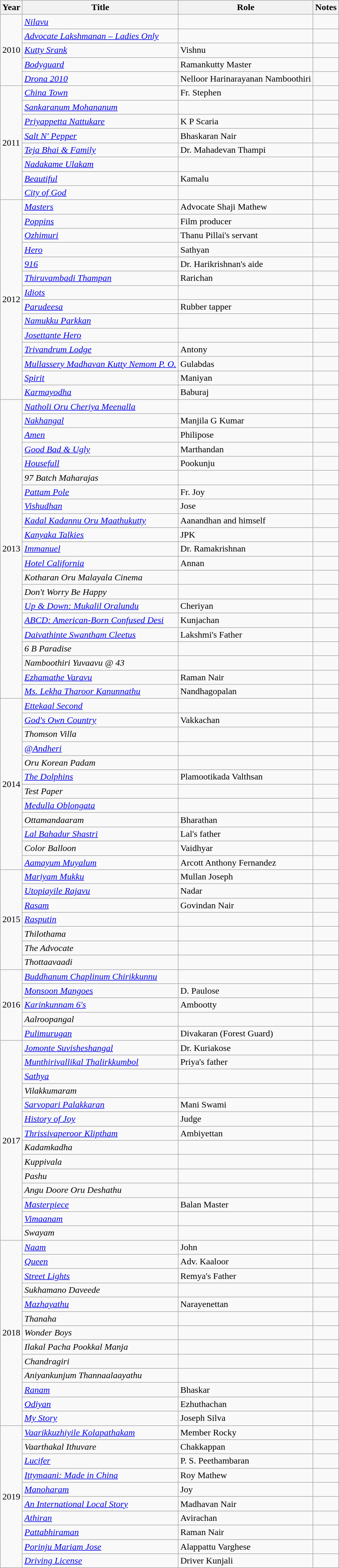<table class="wikitable sortable">
<tr>
<th>Year</th>
<th>Title</th>
<th>Role</th>
<th class="unsortable">Notes</th>
</tr>
<tr>
<td rowspan=5>2010</td>
<td><em><a href='#'>Nilavu</a></em></td>
<td></td>
<td></td>
</tr>
<tr>
<td><em><a href='#'>Advocate Lakshmanan – Ladies Only</a></em></td>
<td></td>
<td></td>
</tr>
<tr>
<td><em><a href='#'>Kutty Srank</a></em></td>
<td>Vishnu</td>
<td></td>
</tr>
<tr>
<td><em><a href='#'>Bodyguard</a></em></td>
<td>Ramankutty Master</td>
<td></td>
</tr>
<tr>
<td><em><a href='#'>Drona 2010</a></em></td>
<td>Nelloor Harinarayanan Namboothiri</td>
<td></td>
</tr>
<tr>
<td rowspan=8>2011</td>
<td><em><a href='#'>China Town</a></em></td>
<td>Fr. Stephen</td>
<td></td>
</tr>
<tr>
<td><em><a href='#'>Sankaranum Mohananum</a></em></td>
<td></td>
<td></td>
</tr>
<tr>
<td><em><a href='#'>Priyappetta Nattukare</a></em></td>
<td>K P Scaria</td>
<td></td>
</tr>
<tr>
<td><em><a href='#'>Salt N' Pepper</a></em></td>
<td>Bhaskaran Nair</td>
<td></td>
</tr>
<tr>
<td><em><a href='#'>Teja Bhai & Family</a></em></td>
<td>Dr. Mahadevan Thampi</td>
<td></td>
</tr>
<tr>
<td><em><a href='#'>Nadakame Ulakam</a></em></td>
<td></td>
<td></td>
</tr>
<tr>
<td><em><a href='#'>Beautiful</a></em></td>
<td>Kamalu</td>
<td></td>
</tr>
<tr>
<td><em><a href='#'>City of God</a></em></td>
<td></td>
<td></td>
</tr>
<tr>
<td rowspan=14>2012</td>
<td><em><a href='#'>Masters</a></em></td>
<td>Advocate Shaji Mathew</td>
<td></td>
</tr>
<tr>
<td><em><a href='#'>Poppins</a></em></td>
<td>Film producer</td>
<td></td>
</tr>
<tr>
<td><em><a href='#'>Ozhimuri</a></em></td>
<td>Thanu Pillai's servant</td>
<td></td>
</tr>
<tr>
<td><em><a href='#'>Hero</a></em></td>
<td>Sathyan</td>
<td></td>
</tr>
<tr>
<td><em><a href='#'>916</a></em></td>
<td>Dr. Harikrishnan's aide</td>
<td></td>
</tr>
<tr>
<td><em><a href='#'>Thiruvambadi Thampan</a></em></td>
<td>Rarichan</td>
<td></td>
</tr>
<tr>
<td><em><a href='#'>Idiots</a></em></td>
<td></td>
<td></td>
</tr>
<tr>
<td><em><a href='#'>Parudeesa</a></em></td>
<td>Rubber tapper</td>
<td></td>
</tr>
<tr>
<td><em><a href='#'>Namukku Parkkan</a></em></td>
<td></td>
<td></td>
</tr>
<tr>
<td><em><a href='#'>Josettante Hero</a></em></td>
<td></td>
<td></td>
</tr>
<tr>
<td><em><a href='#'>Trivandrum Lodge</a></em></td>
<td>Antony</td>
<td></td>
</tr>
<tr>
<td><em><a href='#'>Mullassery Madhavan Kutty Nemom P. O.</a></em></td>
<td>Gulabdas</td>
<td></td>
</tr>
<tr>
<td><em><a href='#'>Spirit</a></em></td>
<td>Maniyan</td>
<td></td>
</tr>
<tr>
<td><em><a href='#'>Karmayodha</a></em></td>
<td>Baburaj</td>
<td></td>
</tr>
<tr>
<td rowspan=21>2013</td>
<td><em><a href='#'>Natholi Oru Cheriya Meenalla</a></em></td>
<td></td>
<td></td>
</tr>
<tr>
<td><em><a href='#'>Nakhangal</a></em></td>
<td>Manjila G Kumar</td>
<td></td>
</tr>
<tr>
<td><em><a href='#'>Amen</a></em></td>
<td>Philipose</td>
<td></td>
</tr>
<tr>
<td><em><a href='#'>Good Bad & Ugly</a></em></td>
<td>Marthandan</td>
<td></td>
</tr>
<tr>
<td><em><a href='#'>Housefull</a></em></td>
<td>Pookunju</td>
<td></td>
</tr>
<tr>
<td><em>97 Batch Maharajas</em></td>
<td></td>
<td></td>
</tr>
<tr>
<td><em><a href='#'>Pattam Pole</a></em></td>
<td>Fr. Joy</td>
<td></td>
</tr>
<tr>
<td><em><a href='#'>Vishudhan</a></em></td>
<td>Jose</td>
<td></td>
</tr>
<tr>
<td><em><a href='#'>Kadal Kadannu Oru Maathukutty</a></em></td>
<td>Aanandhan and himself</td>
<td></td>
</tr>
<tr>
<td><em><a href='#'>Kanyaka Talkies</a></em></td>
<td>JPK</td>
<td></td>
</tr>
<tr>
<td><em><a href='#'>Immanuel</a></em></td>
<td>Dr. Ramakrishnan</td>
<td></td>
</tr>
<tr>
<td><em><a href='#'>Hotel California</a></em></td>
<td>Annan</td>
<td></td>
</tr>
<tr>
<td><em>Kotharan Oru Malayala Cinema</em></td>
<td></td>
<td></td>
</tr>
<tr>
<td><em>Don't Worry Be Happy</em></td>
<td></td>
<td></td>
</tr>
<tr>
<td><em><a href='#'>Up & Down: Mukalil Oralundu</a></em></td>
<td>Cheriyan</td>
<td></td>
</tr>
<tr>
<td><em><a href='#'>ABCD: American-Born Confused Desi</a></em></td>
<td>Kunjachan</td>
<td></td>
</tr>
<tr>
<td><em><a href='#'>Daivathinte Swantham Cleetus</a></em></td>
<td>Lakshmi's Father</td>
<td></td>
</tr>
<tr>
<td><em>6 B Paradise</em></td>
<td></td>
<td></td>
</tr>
<tr>
<td><em>Namboothiri Yuvaavu @ 43</em></td>
<td></td>
<td></td>
</tr>
<tr>
<td><em><a href='#'>Ezhamathe Varavu</a></em></td>
<td>Raman Nair</td>
<td></td>
</tr>
<tr>
<td><em><a href='#'>Ms. Lekha Tharoor Kanunnathu</a></em></td>
<td>Nandhagopalan</td>
<td></td>
</tr>
<tr>
<td rowspan=12>2014</td>
<td><em><a href='#'>Ettekaal Second</a></em></td>
<td></td>
<td></td>
</tr>
<tr>
<td><em><a href='#'>God's Own Country</a></em></td>
<td>Vakkachan</td>
<td></td>
</tr>
<tr>
<td><em>Thomson Villa</em></td>
<td></td>
<td></td>
</tr>
<tr>
<td><em><a href='#'>@Andheri</a></em></td>
<td></td>
<td></td>
</tr>
<tr>
<td><em>Oru Korean Padam</em></td>
<td></td>
<td></td>
</tr>
<tr>
<td><em><a href='#'>The Dolphins</a></em></td>
<td>Plamootikada Valthsan</td>
<td></td>
</tr>
<tr>
<td><em>Test Paper</em></td>
<td></td>
<td></td>
</tr>
<tr>
<td><em><a href='#'>Medulla Oblongata</a></em></td>
<td></td>
<td></td>
</tr>
<tr>
<td><em>Ottamandaaram</em></td>
<td>Bharathan</td>
<td></td>
</tr>
<tr>
<td><em><a href='#'>Lal Bahadur Shastri</a></em></td>
<td>Lal's father</td>
<td></td>
</tr>
<tr>
<td><em>Color Balloon</em></td>
<td>Vaidhyar</td>
<td></td>
</tr>
<tr>
<td><em><a href='#'>Aamayum Muyalum</a></em></td>
<td>Arcott Anthony Fernandez</td>
<td></td>
</tr>
<tr>
<td rowspan=7>2015</td>
<td><em><a href='#'>Mariyam Mukku</a></em></td>
<td>Mullan Joseph</td>
<td></td>
</tr>
<tr>
<td><em><a href='#'>Utopiayile Rajavu</a></em></td>
<td>Nadar</td>
<td></td>
</tr>
<tr>
<td><em><a href='#'>Rasam</a></em></td>
<td>Govindan Nair</td>
<td></td>
</tr>
<tr>
<td><em><a href='#'>Rasputin</a></em></td>
<td></td>
<td></td>
</tr>
<tr>
<td><em>Thilothama</em></td>
<td></td>
<td></td>
</tr>
<tr>
<td><em>The Advocate</em></td>
<td></td>
<td></td>
</tr>
<tr>
<td><em>Thottaavaadi</em></td>
<td></td>
<td></td>
</tr>
<tr>
<td rowspan=5>2016</td>
<td><em><a href='#'>Buddhanum Chaplinum Chirikkunnu</a></em></td>
<td></td>
<td></td>
</tr>
<tr>
<td><em><a href='#'>Monsoon Mangoes</a></em></td>
<td>D. Paulose</td>
<td></td>
</tr>
<tr>
<td><em><a href='#'>Karinkunnam 6's</a></em></td>
<td>Ambootty</td>
<td></td>
</tr>
<tr>
<td><em>Aalroopangal</em></td>
<td></td>
<td></td>
</tr>
<tr>
<td><em><a href='#'>Pulimurugan</a></em></td>
<td>Divakaran (Forest Guard)</td>
<td></td>
</tr>
<tr>
<td rowspan=14>2017</td>
<td><em><a href='#'>Jomonte Suvisheshangal</a></em></td>
<td>Dr. Kuriakose</td>
<td></td>
</tr>
<tr>
<td><em><a href='#'>Munthirivallikal Thalirkkumbol</a></em></td>
<td>Priya's father</td>
<td></td>
</tr>
<tr>
<td><em><a href='#'>Sathya</a></em></td>
<td></td>
<td></td>
</tr>
<tr>
<td><em>Vilakkumaram</em></td>
<td></td>
<td></td>
</tr>
<tr>
<td><em><a href='#'>Sarvopari Palakkaran</a></em></td>
<td>Mani Swami</td>
<td></td>
</tr>
<tr>
<td><em><a href='#'>History of Joy</a></em></td>
<td>Judge</td>
<td></td>
</tr>
<tr>
<td><em><a href='#'>Thrissivaperoor Kliptham</a></em></td>
<td>Ambiyettan</td>
<td></td>
</tr>
<tr>
<td><em>Kadamkadha</em></td>
<td></td>
<td></td>
</tr>
<tr>
<td><em>Kuppivala</em></td>
<td></td>
<td></td>
</tr>
<tr>
<td><em>Pashu</em></td>
<td></td>
<td></td>
</tr>
<tr>
<td><em>Angu Doore Oru Deshathu</em></td>
<td></td>
<td></td>
</tr>
<tr>
<td><em><a href='#'>Masterpiece</a></em></td>
<td>Balan Master</td>
<td></td>
</tr>
<tr>
<td><em><a href='#'>Vimaanam</a></em></td>
<td></td>
<td></td>
</tr>
<tr>
<td><em>Swayam</em></td>
<td></td>
<td></td>
</tr>
<tr>
<td rowspan=13>2018</td>
<td><em><a href='#'>Naam</a></em></td>
<td>John</td>
<td></td>
</tr>
<tr>
<td><em><a href='#'>Queen</a></em></td>
<td>Adv. Kaaloor</td>
<td></td>
</tr>
<tr>
<td><em><a href='#'>Street Lights</a></em></td>
<td>Remya's Father</td>
<td></td>
</tr>
<tr>
<td><em>Sukhamano Daveede</em></td>
<td></td>
<td></td>
</tr>
<tr>
<td><em><a href='#'>Mazhayathu</a></em></td>
<td>Narayenettan</td>
<td></td>
</tr>
<tr>
<td><em>Thanaha</em></td>
<td></td>
<td></td>
</tr>
<tr>
<td><em>Wonder Boys </em></td>
<td></td>
<td></td>
</tr>
<tr>
<td><em>Ilakal Pacha Pookkal Manja</em></td>
<td></td>
<td></td>
</tr>
<tr>
<td><em>Chandragiri</em></td>
<td></td>
<td></td>
</tr>
<tr>
<td><em>Aniyankunjum Thannaalaayathu</em></td>
<td></td>
<td></td>
</tr>
<tr>
<td><em><a href='#'>Ranam</a></em></td>
<td>Bhaskar</td>
<td></td>
</tr>
<tr>
<td><em><a href='#'>Odiyan</a></em></td>
<td>Ezhuthachan</td>
<td></td>
</tr>
<tr>
<td><em><a href='#'>My Story</a></em></td>
<td>Joseph Silva</td>
<td></td>
</tr>
<tr>
<td rowspan=10>2019</td>
<td><em><a href='#'>Vaarikkuzhiyile Kolapathakam</a></em></td>
<td>Member Rocky</td>
<td></td>
</tr>
<tr>
<td><em>Vaarthakal Ithuvare</em></td>
<td>Chakkappan</td>
<td></td>
</tr>
<tr>
<td><em><a href='#'>Lucifer</a></em></td>
<td>P. S. Peethambaran</td>
<td></td>
</tr>
<tr>
<td><em><a href='#'>Ittymaani: Made in China</a></em></td>
<td>Roy Mathew</td>
<td></td>
</tr>
<tr>
<td><em><a href='#'>Manoharam</a></em></td>
<td>Joy</td>
<td></td>
</tr>
<tr>
<td><em><a href='#'>An International Local Story</a></em></td>
<td>Madhavan Nair</td>
<td></td>
</tr>
<tr>
<td><em><a href='#'>Athiran</a></em></td>
<td>Avirachan</td>
<td></td>
</tr>
<tr>
<td><em><a href='#'>Pattabhiraman</a></em></td>
<td>Raman Nair</td>
<td></td>
</tr>
<tr>
<td><em><a href='#'>Porinju Mariam Jose</a></em></td>
<td>Alappattu Varghese</td>
<td></td>
</tr>
<tr>
<td><em><a href='#'>Driving License</a></em></td>
<td>Driver Kunjali</td>
<td></td>
</tr>
</table>
